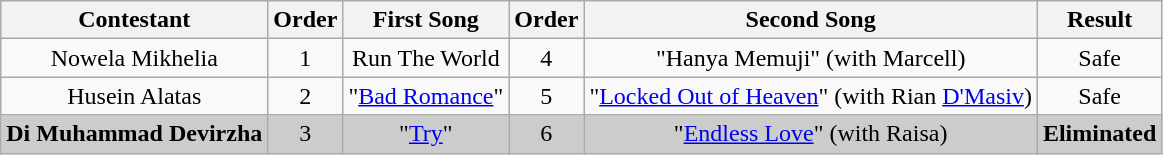<table class="wikitable" style="text-align:center;">
<tr>
<th>Contestant</th>
<th>Order</th>
<th>First Song</th>
<th>Order</th>
<th>Second Song</th>
<th>Result</th>
</tr>
<tr>
<td>Nowela Mikhelia</td>
<td>1</td>
<td>Run The World</td>
<td>4</td>
<td>"Hanya Memuji" (with Marcell)</td>
<td>Safe</td>
</tr>
<tr>
<td>Husein Alatas</td>
<td>2</td>
<td>"<a href='#'>Bad Romance</a>"</td>
<td>5</td>
<td>"<a href='#'>Locked Out of Heaven</a>" (with Rian <a href='#'>D'Masiv</a>)</td>
<td>Safe</td>
</tr>
<tr style="background:#ccc;">
<td><strong>Di Muhammad Devirzha</strong></td>
<td>3</td>
<td>"<a href='#'>Try</a>"</td>
<td>6</td>
<td>"<a href='#'>Endless Love</a>" (with Raisa)</td>
<td><strong>Eliminated</strong></td>
</tr>
</table>
